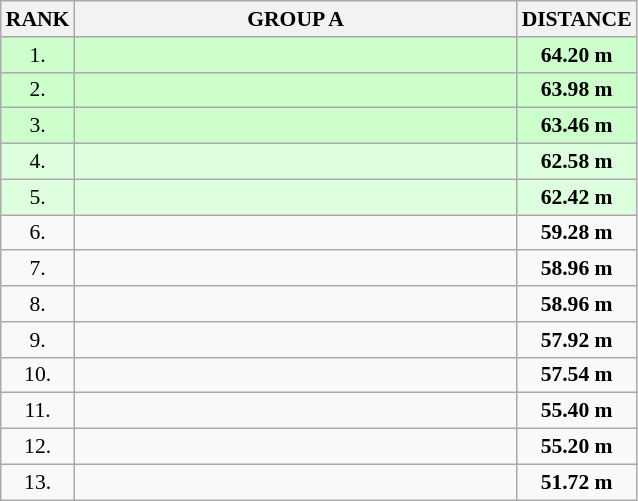<table class="wikitable" style="border-collapse: collapse; font-size: 90%;">
<tr>
<th>RANK</th>
<th style="width: 20em">GROUP A</th>
<th style="width: 5em">DISTANCE</th>
</tr>
<tr style="background:#ccffcc;">
<td align="center">1.</td>
<td></td>
<td align="center"><strong>64.20 m</strong></td>
</tr>
<tr style="background:#ccffcc;">
<td align="center">2.</td>
<td></td>
<td align="center"><strong>63.98 m</strong></td>
</tr>
<tr style="background:#ccffcc;">
<td align="center">3.</td>
<td></td>
<td align="center"><strong>63.46 m</strong></td>
</tr>
<tr style="background:#ddffdd;">
<td align="center">4.</td>
<td></td>
<td align="center"><strong>62.58 m</strong></td>
</tr>
<tr style="background:#ddffdd;">
<td align="center">5.</td>
<td></td>
<td align="center"><strong>62.42 m</strong></td>
</tr>
<tr>
<td align="center">6.</td>
<td></td>
<td align="center"><strong>59.28 m</strong></td>
</tr>
<tr>
<td align="center">7.</td>
<td></td>
<td align="center"><strong>58.96 m</strong></td>
</tr>
<tr>
<td align="center">8.</td>
<td></td>
<td align="center"><strong>58.96 m</strong></td>
</tr>
<tr>
<td align="center">9.</td>
<td></td>
<td align="center"><strong>57.92 m</strong></td>
</tr>
<tr>
<td align="center">10.</td>
<td></td>
<td align="center"><strong>57.54 m</strong></td>
</tr>
<tr>
<td align="center">11.</td>
<td></td>
<td align="center"><strong>55.40 m</strong></td>
</tr>
<tr>
<td align="center">12.</td>
<td></td>
<td align="center"><strong>55.20 m</strong></td>
</tr>
<tr>
<td align="center">13.</td>
<td></td>
<td align="center"><strong>51.72 m</strong></td>
</tr>
</table>
